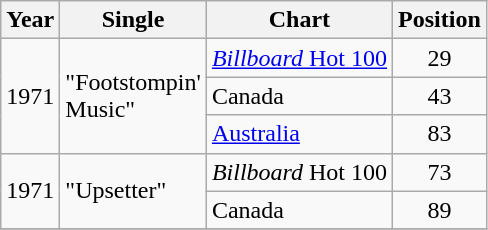<table class="wikitable">
<tr>
<th>Year</th>
<th>Single</th>
<th>Chart</th>
<th>Position</th>
</tr>
<tr>
<td rowspan="3">1971</td>
<td rowspan="3">"Footstompin'<br>Music"</td>
<td><a href='#'><em>Billboard</em> Hot 100</a></td>
<td align="center">29</td>
</tr>
<tr>
<td>Canada</td>
<td align="center">43</td>
</tr>
<tr>
<td><a href='#'>Australia</a></td>
<td align="center">83</td>
</tr>
<tr>
<td rowspan="2">1971</td>
<td rowspan="2">"Upsetter"</td>
<td><em>Billboard</em> Hot 100</td>
<td align="center">73</td>
</tr>
<tr>
<td>Canada</td>
<td align="center">89</td>
</tr>
<tr>
</tr>
</table>
